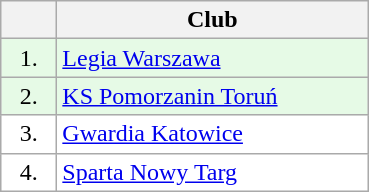<table class="wikitable">
<tr>
<th width="30"></th>
<th width="200">Club</th>
</tr>
<tr bgcolor="#e6fae6" align="center">
<td>1.</td>
<td align="left"><a href='#'>Legia Warszawa</a></td>
</tr>
<tr bgcolor="#e6fae6" align="center">
<td>2.</td>
<td align="left"><a href='#'>KS Pomorzanin Toruń</a></td>
</tr>
<tr bgcolor="#FFFFFF" align="center">
<td>3.</td>
<td align="left"><a href='#'>Gwardia Katowice</a></td>
</tr>
<tr bgcolor="#FFFFFF" align="center">
<td>4.</td>
<td align="left"><a href='#'>Sparta Nowy Targ</a></td>
</tr>
</table>
